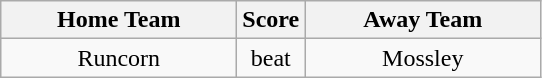<table class="wikitable" style="text-align:center">
<tr>
<th width=150>Home Team</th>
<th width=20>Score</th>
<th width=150>Away Team</th>
</tr>
<tr>
<td>Runcorn</td>
<td>beat</td>
<td>Mossley</td>
</tr>
</table>
